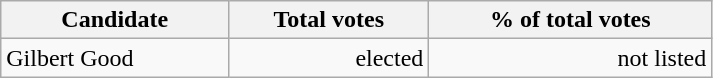<table class="wikitable" width="475">
<tr>
<th align="left">Candidate</th>
<th align="right">Total votes</th>
<th align="right">% of total votes</th>
</tr>
<tr>
<td align="left">Gilbert Good</td>
<td align="right">elected</td>
<td align="right">not listed</td>
</tr>
</table>
